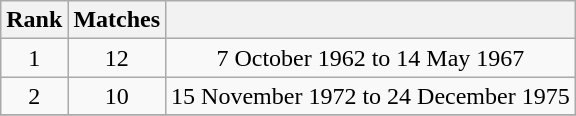<table class="wikitable sortable">
<tr>
<th>Rank</th>
<th>Matches</th>
<th></th>
</tr>
<tr align=center>
<td>1</td>
<td>12</td>
<td>7 October 1962 to 14 May 1967</td>
</tr>
<tr align=center>
<td>2</td>
<td>10</td>
<td>15 November 1972 to 24 December 1975</td>
</tr>
<tr align=center>
</tr>
</table>
